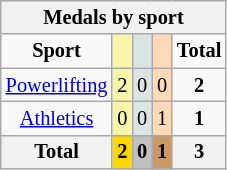<table class="wikitable" style=font-size:85%>
<tr style="background:#efefef;">
<th colspan=5><strong>Medals by sport</strong></th>
</tr>
<tr align=center>
<td><strong>Sport</strong></td>
<td bgcolor=#f7f6a8></td>
<td bgcolor=#dce5e5></td>
<td bgcolor=#ffdab9></td>
<td><strong>Total</strong></td>
</tr>
<tr align=center>
<td><a href='#'>Powerlifting</a></td>
<td style="background:#F7F6A8;">2</td>
<td style="background:#DCE5E5;">0</td>
<td style="background:#FFDAB9;">0</td>
<td><strong>2</strong></td>
</tr>
<tr align=center>
<td><a href='#'>Athletics</a></td>
<td style="background:#F7F6A8;">0</td>
<td style="background:#DCE5E5;">0</td>
<td style="background:#FFDAB9;">1</td>
<td><strong>1</strong></td>
</tr>
<tr align=center>
<th><strong>Total</strong></th>
<th style="background:gold;"><strong>2</strong></th>
<th style="background:silver;"><strong>0</strong></th>
<th style="background:#c96;"><strong>1</strong></th>
<th><strong>3</strong></th>
</tr>
</table>
